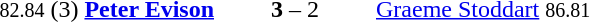<table style="text-align:center">
<tr>
<th width=223></th>
<th width=100></th>
<th width=223></th>
</tr>
<tr>
<td align=right><small>82.84</small> (3) <strong><a href='#'>Peter Evison</a></strong> </td>
<td><strong>3</strong> – 2</td>
<td align=left> <a href='#'>Graeme Stoddart</a> <small>86.81</small></td>
</tr>
</table>
